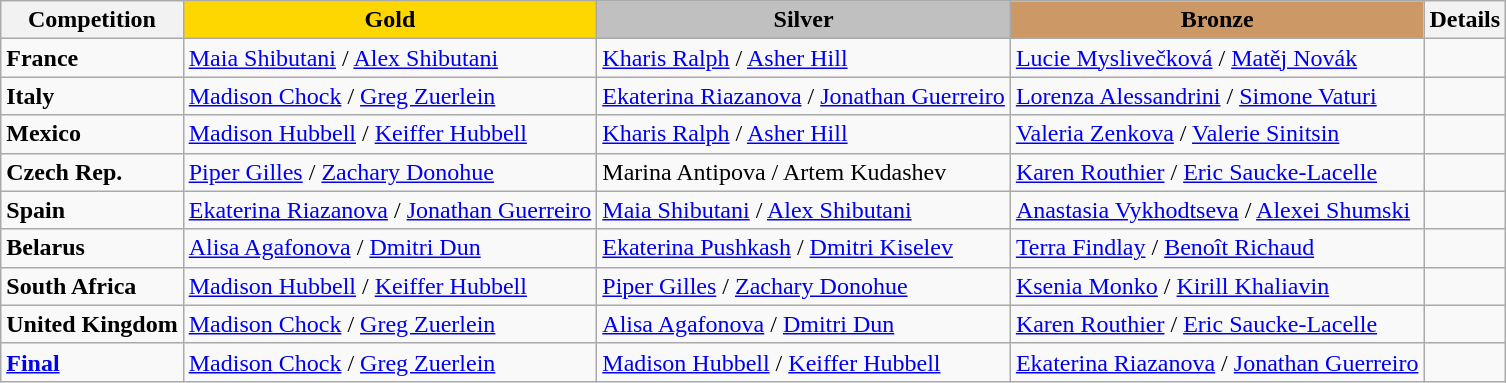<table class="wikitable">
<tr>
<th>Competition</th>
<td align=center bgcolor=gold><strong>Gold</strong></td>
<td align=center bgcolor=silver><strong>Silver</strong></td>
<td align=center bgcolor=cc9966><strong>Bronze</strong></td>
<th>Details</th>
</tr>
<tr>
<td><strong>France</strong></td>
<td> <a href='#'>Maia Shibutani</a> / <a href='#'>Alex Shibutani</a></td>
<td> <a href='#'>Kharis Ralph</a> / <a href='#'>Asher Hill</a></td>
<td> <a href='#'>Lucie Myslivečková</a> / <a href='#'>Matěj Novák</a></td>
<td></td>
</tr>
<tr>
<td><strong>Italy</strong></td>
<td> <a href='#'>Madison Chock</a> / <a href='#'>Greg Zuerlein</a></td>
<td> <a href='#'>Ekaterina Riazanova</a> / <a href='#'>Jonathan Guerreiro</a></td>
<td> <a href='#'>Lorenza Alessandrini</a> / <a href='#'>Simone Vaturi</a></td>
<td></td>
</tr>
<tr>
<td><strong>Mexico</strong></td>
<td> <a href='#'>Madison Hubbell</a> / <a href='#'>Keiffer Hubbell</a></td>
<td> <a href='#'>Kharis Ralph</a> / <a href='#'>Asher Hill</a></td>
<td> <a href='#'>Valeria Zenkova</a> / <a href='#'>Valerie Sinitsin</a></td>
<td></td>
</tr>
<tr>
<td><strong>Czech Rep.</strong></td>
<td> <a href='#'>Piper Gilles</a> / <a href='#'>Zachary Donohue</a></td>
<td> Marina Antipova / Artem Kudashev</td>
<td> <a href='#'>Karen Routhier</a> / <a href='#'>Eric Saucke-Lacelle</a></td>
<td></td>
</tr>
<tr>
<td><strong>Spain</strong></td>
<td> <a href='#'>Ekaterina Riazanova</a> / <a href='#'>Jonathan Guerreiro</a></td>
<td> <a href='#'>Maia Shibutani</a> / <a href='#'>Alex Shibutani</a></td>
<td> <a href='#'>Anastasia Vykhodtseva</a> / <a href='#'>Alexei Shumski</a></td>
<td></td>
</tr>
<tr>
<td><strong>Belarus</strong></td>
<td> <a href='#'>Alisa Agafonova</a> / <a href='#'>Dmitri Dun</a></td>
<td> <a href='#'>Ekaterina Pushkash</a> / <a href='#'>Dmitri Kiselev</a></td>
<td> <a href='#'>Terra Findlay</a> / <a href='#'>Benoît Richaud</a></td>
<td></td>
</tr>
<tr>
<td><strong>South Africa</strong></td>
<td> <a href='#'>Madison Hubbell</a> / <a href='#'>Keiffer Hubbell</a></td>
<td> <a href='#'>Piper Gilles</a> / <a href='#'>Zachary Donohue</a></td>
<td> <a href='#'>Ksenia Monko</a> / <a href='#'>Kirill Khaliavin</a></td>
<td></td>
</tr>
<tr>
<td><strong>United Kingdom</strong></td>
<td> <a href='#'>Madison Chock</a> / <a href='#'>Greg Zuerlein</a></td>
<td> <a href='#'>Alisa Agafonova</a> / <a href='#'>Dmitri Dun</a></td>
<td> <a href='#'>Karen Routhier</a> / <a href='#'>Eric Saucke-Lacelle</a></td>
<td></td>
</tr>
<tr>
<td><strong><a href='#'>Final</a></strong></td>
<td> <a href='#'>Madison Chock</a> / <a href='#'>Greg Zuerlein</a></td>
<td> <a href='#'>Madison Hubbell</a> / <a href='#'>Keiffer Hubbell</a></td>
<td> <a href='#'>Ekaterina Riazanova</a> / <a href='#'>Jonathan Guerreiro</a></td>
<td></td>
</tr>
</table>
